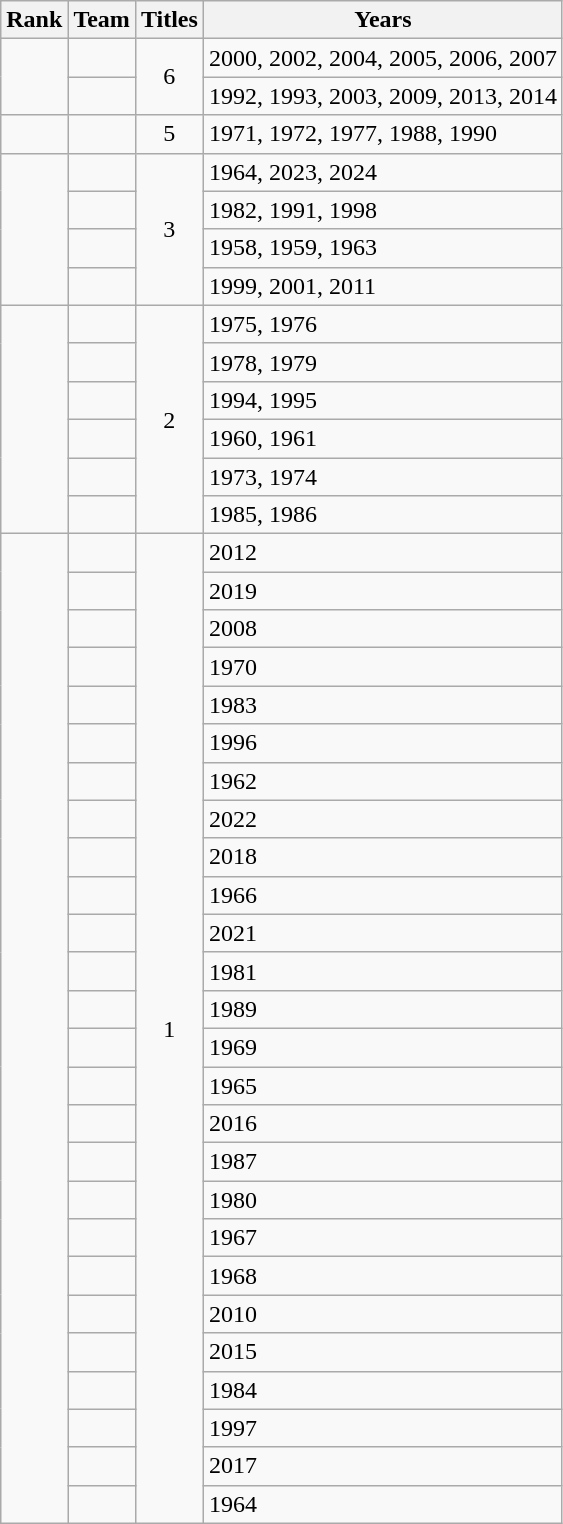<table class="wikitable sortable" style="text-align:center">
<tr>
<th>Rank</th>
<th>Team</th>
<th>Titles</th>
<th>Years</th>
</tr>
<tr>
<td rowspan="2"></td>
<td style=><em><a href='#'></a></em></td>
<td rowspan="2">6</td>
<td align=left>2000, 2002, 2004, 2005, 2006, 2007</td>
</tr>
<tr>
<td style=><strong><a href='#'></a></strong></td>
<td align=left>1992, 1993, 2003, 2009, 2013, 2014</td>
</tr>
<tr>
<td></td>
<td style=><em></em></td>
<td>5</td>
<td align=left>1971, 1972, 1977, 1988, 1990</td>
</tr>
<tr>
<td rowspan=4></td>
<td style=><strong><a href='#'></a></strong></td>
<td rowspan=4>3</td>
<td align=left>1964, 2023, 2024</td>
</tr>
<tr>
<td style=><strong><a href='#'></a></strong></td>
<td align=left>1982, 1991, 1998</td>
</tr>
<tr>
<td style=><strong></strong></td>
<td align=left>1958, 1959, 1963</td>
</tr>
<tr>
<td style=><strong><a href='#'></a></strong></td>
<td align=left>1999, 2001, 2011</td>
</tr>
<tr>
<td rowspan="6"></td>
<td style=><em></em></td>
<td rowspan="6">2</td>
<td align=left>1975, 1976</td>
</tr>
<tr>
<td style=><em></em></td>
<td align=left>1978, 1979</td>
</tr>
<tr>
<td style=><strong><a href='#'></a></strong></td>
<td align=left>1994, 1995</td>
</tr>
<tr>
<td style=><em></em></td>
<td align=left>1960, 1961</td>
</tr>
<tr>
<td style=><em></em></td>
<td align=left>1973, 1974</td>
</tr>
<tr>
<td style=><em></em></td>
<td align=left>1985, 1986</td>
</tr>
<tr>
<td rowspan=26></td>
<td style=><strong></strong></td>
<td rowspan=26>1</td>
<td align=left>2012</td>
</tr>
<tr>
<td style=><strong></strong></td>
<td align=left>2019</td>
</tr>
<tr>
<td style=><strong><a href='#'></a></strong></td>
<td align=left>2008</td>
</tr>
<tr>
<td style=><em></em></td>
<td align=left>1970</td>
</tr>
<tr>
<td style=><strong><a href='#'></a></strong></td>
<td align=left>1983</td>
</tr>
<tr>
<td style=><strong><a href='#'></a></strong></td>
<td align=left>1996</td>
</tr>
<tr>
<td style=><strong></strong></td>
<td align=left>1962</td>
</tr>
<tr>
<td style=><strong></strong></td>
<td align=left>2022</td>
</tr>
<tr>
<td style=><strong><a href='#'></a></strong></td>
<td align=left>2018</td>
</tr>
<tr>
<td style=><em><a href='#'></a></em></td>
<td align=left>1966</td>
</tr>
<tr>
<td style=><strong><a href='#'></a></strong></td>
<td align=left>2021</td>
</tr>
<tr>
<td style=><strong><a href='#'></a></strong></td>
<td align=left>1981</td>
</tr>
<tr>
<td style=><em><a href='#'></a></em></td>
<td align=left>1989</td>
</tr>
<tr>
<td style=><em><a href='#'></a></em></td>
<td align=left>1969</td>
</tr>
<tr>
<td style=><em><a href='#'></a></em></td>
<td align=left>1965</td>
</tr>
<tr>
<td style=><strong></strong></td>
<td align=left>2016</td>
</tr>
<tr>
<td style=><em><a href='#'></a></em></td>
<td align=left>1987</td>
</tr>
<tr>
<td style=><strong></strong></td>
<td align=left>1980</td>
</tr>
<tr>
<td style=><em><a href='#'></a></em></td>
<td align=left>1967</td>
</tr>
<tr>
<td style=><em></em></td>
<td align=left>1968</td>
</tr>
<tr>
<td style=><em></em></td>
<td align=left>2010</td>
</tr>
<tr>
<td style=><strong><a href='#'></a></strong></td>
<td align=left>2015</td>
</tr>
<tr>
<td style=><em><a href='#'></a></em></td>
<td align=left>1984</td>
</tr>
<tr>
<td style=><em><a href='#'></a></em></td>
<td align=left>1997</td>
</tr>
<tr>
<td style=><strong></strong></td>
<td align=left>2017</td>
</tr>
<tr>
<td style=><strong><a href='#'></a></strong></td>
<td align=left>1964</td>
</tr>
</table>
